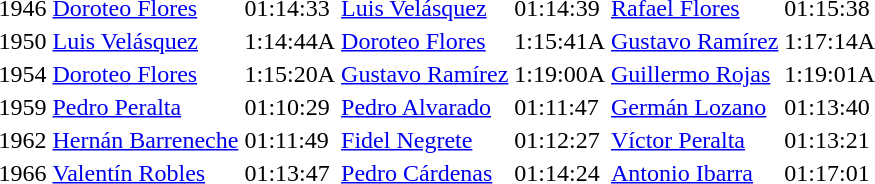<table>
<tr>
<td>1946</td>
<td><a href='#'>Doroteo Flores</a><br> </td>
<td>01:14:33</td>
<td><a href='#'>Luis Velásquez</a><br> </td>
<td>01:14:39</td>
<td><a href='#'>Rafael Flores</a><br> </td>
<td>01:15:38</td>
</tr>
<tr>
<td>1950</td>
<td><a href='#'>Luis Velásquez</a><br> </td>
<td>1:14:44A</td>
<td><a href='#'>Doroteo Flores</a><br> </td>
<td>1:15:41A</td>
<td><a href='#'>Gustavo Ramírez</a><br> </td>
<td>1:17:14A</td>
</tr>
<tr>
<td>1954</td>
<td><a href='#'>Doroteo Flores</a><br> </td>
<td>1:15:20A</td>
<td><a href='#'>Gustavo Ramírez</a><br> </td>
<td>1:19:00A</td>
<td><a href='#'>Guillermo Rojas</a><br> </td>
<td>1:19:01A</td>
</tr>
<tr>
<td>1959</td>
<td><a href='#'>Pedro Peralta</a><br> </td>
<td>01:10:29</td>
<td><a href='#'>Pedro Alvarado</a><br> </td>
<td>01:11:47</td>
<td><a href='#'>Germán Lozano</a><br> </td>
<td>01:13:40</td>
</tr>
<tr>
<td>1962</td>
<td><a href='#'>Hernán Barreneche</a><br> </td>
<td>01:11:49</td>
<td><a href='#'>Fidel Negrete</a><br> </td>
<td>01:12:27</td>
<td><a href='#'>Víctor Peralta</a><br> </td>
<td>01:13:21</td>
</tr>
<tr>
<td>1966</td>
<td><a href='#'>Valentín Robles</a><br> </td>
<td>01:13:47</td>
<td><a href='#'>Pedro Cárdenas</a><br> </td>
<td>01:14:24</td>
<td><a href='#'>Antonio Ibarra</a><br> </td>
<td>01:17:01</td>
</tr>
</table>
